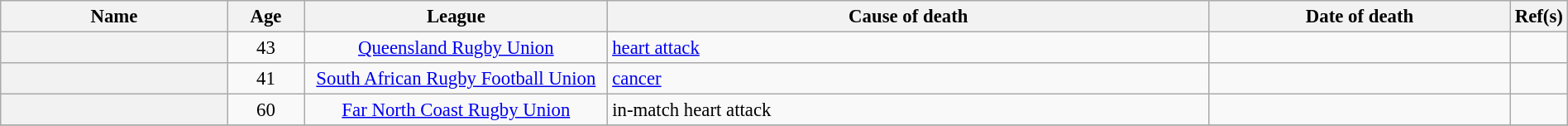<table class="wikitable sortable plainrowheaders" style="width: 100%; font-size:95%; text-align:center;">
<tr>
<th scope="col" style="width: 15%;">Name</th>
<th scope="col" style="width: 5%;">Age</th>
<th scope="col" style="width: 20%;">League</th>
<th scope="col" style="width: 40%;">Cause of death</th>
<th scope="col" style="width: 50%;">Date of death</th>
<th scope="col" class=unsortable style="width: 5%;">Ref(s)</th>
</tr>
<tr>
<th scope="row" style="text-align:center"></th>
<td>43</td>
<td><a href='#'>Queensland Rugby Union</a></td>
<td style="text-align:left"><a href='#'>heart attack</a></td>
<td></td>
<td></td>
</tr>
<tr>
<th scope="row" style="text-align:center"></th>
<td>41</td>
<td><a href='#'>South African Rugby Football Union</a></td>
<td style="text-align:left"><a href='#'>cancer</a></td>
<td></td>
<td></td>
</tr>
<tr>
<th scope="row" style="text-align:center"></th>
<td>60</td>
<td><a href='#'>Far North Coast Rugby Union</a></td>
<td style="text-align:left">in-match heart attack</td>
<td></td>
<td></td>
</tr>
<tr>
</tr>
</table>
